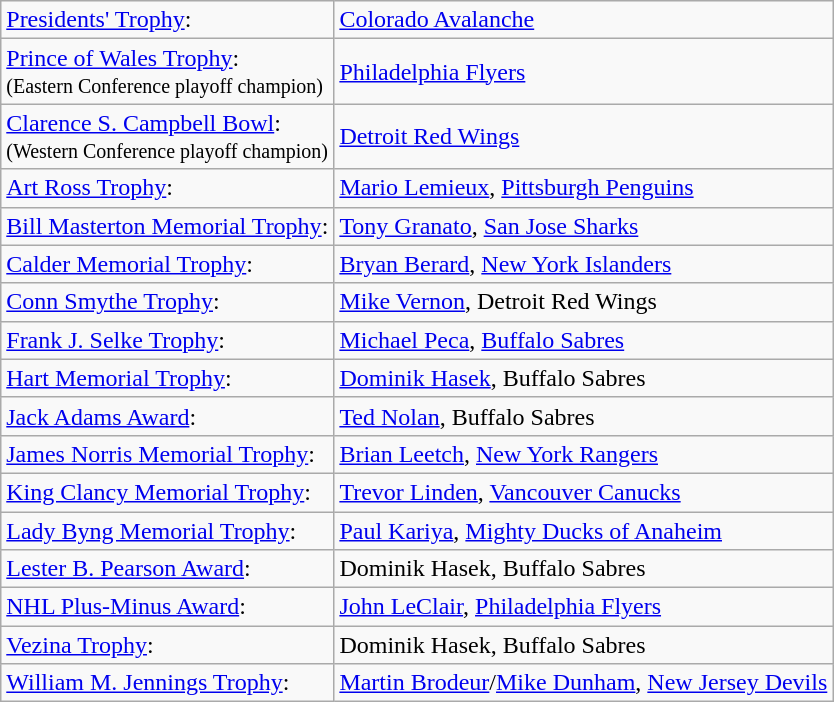<table class="wikitable">
<tr>
<td><a href='#'>Presidents' Trophy</a>:</td>
<td><a href='#'>Colorado Avalanche</a></td>
</tr>
<tr>
<td><a href='#'>Prince of Wales Trophy</a>: <br><small>(Eastern Conference playoff champion)</small></td>
<td><a href='#'>Philadelphia Flyers</a></td>
</tr>
<tr>
<td><a href='#'>Clarence S. Campbell Bowl</a>: <br><small>(Western Conference playoff champion)</small></td>
<td><a href='#'>Detroit Red Wings</a></td>
</tr>
<tr>
<td><a href='#'>Art Ross Trophy</a>:</td>
<td><a href='#'>Mario Lemieux</a>, <a href='#'>Pittsburgh Penguins</a></td>
</tr>
<tr>
<td><a href='#'>Bill Masterton Memorial Trophy</a>:</td>
<td><a href='#'>Tony Granato</a>, <a href='#'>San Jose Sharks</a></td>
</tr>
<tr>
<td><a href='#'>Calder Memorial Trophy</a>:</td>
<td><a href='#'>Bryan Berard</a>, <a href='#'>New York Islanders</a></td>
</tr>
<tr>
<td><a href='#'>Conn Smythe Trophy</a>:</td>
<td><a href='#'>Mike Vernon</a>, Detroit Red Wings</td>
</tr>
<tr>
<td><a href='#'>Frank J. Selke Trophy</a>:</td>
<td><a href='#'>Michael Peca</a>, <a href='#'>Buffalo Sabres</a></td>
</tr>
<tr>
<td><a href='#'>Hart Memorial Trophy</a>:</td>
<td><a href='#'>Dominik Hasek</a>, Buffalo Sabres</td>
</tr>
<tr>
<td><a href='#'>Jack Adams Award</a>:</td>
<td><a href='#'>Ted Nolan</a>, Buffalo Sabres</td>
</tr>
<tr>
<td><a href='#'>James Norris Memorial Trophy</a>:</td>
<td><a href='#'>Brian Leetch</a>, <a href='#'>New York Rangers</a></td>
</tr>
<tr>
<td><a href='#'>King Clancy Memorial Trophy</a>:</td>
<td><a href='#'>Trevor Linden</a>, <a href='#'>Vancouver Canucks</a></td>
</tr>
<tr>
<td><a href='#'>Lady Byng Memorial Trophy</a>:</td>
<td><a href='#'>Paul Kariya</a>, <a href='#'>Mighty Ducks of Anaheim</a></td>
</tr>
<tr>
<td><a href='#'>Lester B. Pearson Award</a>:</td>
<td>Dominik Hasek, Buffalo Sabres</td>
</tr>
<tr>
<td><a href='#'>NHL Plus-Minus Award</a>:</td>
<td><a href='#'>John LeClair</a>, <a href='#'>Philadelphia Flyers</a></td>
</tr>
<tr>
<td><a href='#'>Vezina Trophy</a>:</td>
<td>Dominik Hasek, Buffalo Sabres</td>
</tr>
<tr>
<td><a href='#'>William M. Jennings Trophy</a>:</td>
<td><a href='#'>Martin Brodeur</a>/<a href='#'>Mike Dunham</a>, <a href='#'>New Jersey Devils</a></td>
</tr>
</table>
